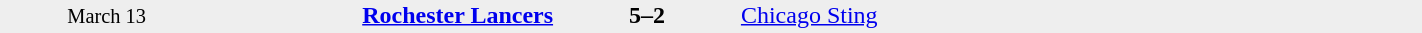<table style="width:75%; background:#eee;" cellspacing="0">
<tr>
<td rowspan="3" style="text-align:center; font-size:85%; width:15%;">March 13</td>
<td style="width:24%; text-align:right;"><strong><a href='#'>Rochester Lancers</a></strong></td>
<td style="text-align:center; width:13%;"><strong>5–2</strong></td>
<td width=24%><a href='#'>Chicago Sting</a></td>
<td rowspan="3" style="font-size:85%; vertical-align:top;"></td>
</tr>
<tr style=font-size:85%>
<td align=right valign=top></td>
<td valign=top></td>
<td align=left valign=top></td>
</tr>
</table>
